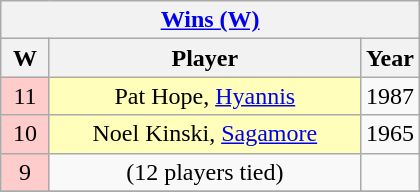<table class="wikitable" style="display: inline-table; margin-right: 20px; text-align:center">
<tr>
<th colspan="3"><a href='#'>Wins (W)</a></th>
</tr>
<tr>
<th scope="col" style="width: 25px;">W</th>
<th scope="col" style="width: 200px;">Player</th>
<th scope="col" style="width: 25px;">Year</th>
</tr>
<tr>
<td bgcolor=#ffcccc>11</td>
<td !scope="row" style="background:#ffb;">Pat Hope, <a href='#'>Hyannis</a></td>
<td>1987</td>
</tr>
<tr>
<td bgcolor=#ffcccc>10</td>
<td !scope="row" style="background:#ffb;">Noel Kinski, <a href='#'>Sagamore</a></td>
<td>1965</td>
</tr>
<tr>
<td bgcolor=#ffcccc>9</td>
<td>(12 players tied)</td>
<td></td>
</tr>
<tr>
</tr>
</table>
